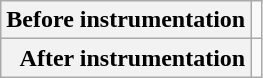<table class="wikitable">
<tr>
<th style="text-align:right;">Before instrumentation</th>
<td></td>
</tr>
<tr>
<th style="text-align:right;">After instrumentation</th>
<td></td>
</tr>
</table>
